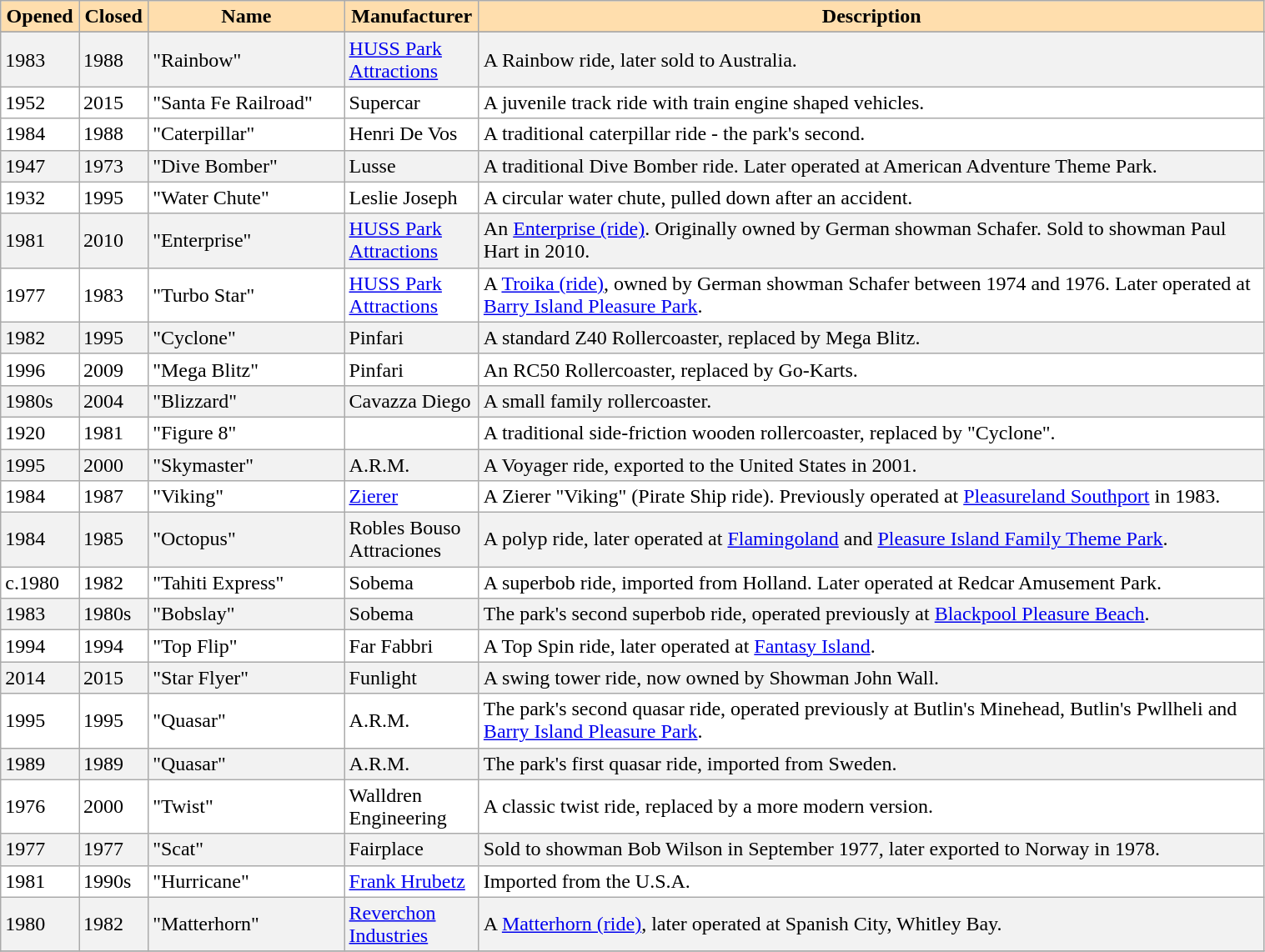<table class="wikitable"  style="width:80%; background:#fff;">
<tr>
<th style="background:#ffdead" width=5%>Opened</th>
<th style="background:#ffdead" width=5%>Closed</th>
<th style="background:#ffdead" width=15%>Name</th>
<th style="background:#ffdead" width=10%>Manufacturer</th>
<th style="background:#ffdead" width=60%>Description</th>
</tr>
<tr style="background:#f2f2f2;"|>
</tr>
<tr style="background:#f2f2f2;"|>
<td>1983</td>
<td>1988</td>
<td>"Rainbow"</td>
<td><a href='#'>HUSS Park Attractions</a></td>
<td>A Rainbow ride, later sold to Australia.</td>
</tr>
<tr style="background:#fff;"|>
<td>1952</td>
<td>2015</td>
<td>"Santa Fe Railroad"</td>
<td>Supercar</td>
<td>A juvenile track ride with train engine shaped vehicles.</td>
</tr>
<tr style="background:#fff;"|>
<td>1984</td>
<td>1988</td>
<td>"Caterpillar"</td>
<td>Henri De Vos</td>
<td>A traditional caterpillar ride - the park's second.</td>
</tr>
<tr style="background:#f2f2f2;"|>
<td>1947</td>
<td>1973</td>
<td>"Dive Bomber"</td>
<td>Lusse</td>
<td>A traditional Dive Bomber ride. Later operated at American Adventure Theme Park.</td>
</tr>
<tr style="background:#fff;"|>
<td>1932</td>
<td>1995</td>
<td>"Water Chute"</td>
<td>Leslie Joseph</td>
<td>A circular water chute, pulled down after an accident.</td>
</tr>
<tr style="background:#f2f2f2;"|>
<td>1981</td>
<td>2010</td>
<td>"Enterprise"</td>
<td><a href='#'>HUSS Park Attractions</a></td>
<td>An <a href='#'>Enterprise (ride)</a>. Originally owned by German showman Schafer. Sold to showman Paul Hart in 2010.</td>
</tr>
<tr style="background:#fff;"|>
<td>1977</td>
<td>1983</td>
<td>"Turbo Star"</td>
<td><a href='#'>HUSS Park Attractions</a></td>
<td>A <a href='#'>Troika (ride)</a>, owned by German showman Schafer between 1974 and 1976. Later operated at <a href='#'>Barry Island Pleasure Park</a>.</td>
</tr>
<tr style="background:#f2f2f2;"|>
<td>1982</td>
<td>1995</td>
<td>"Cyclone"</td>
<td>Pinfari</td>
<td>A standard Z40 Rollercoaster, replaced by Mega Blitz.</td>
</tr>
<tr style="background:#fff;"|>
<td>1996</td>
<td>2009</td>
<td>"Mega Blitz"</td>
<td>Pinfari</td>
<td>An RC50 Rollercoaster, replaced by Go-Karts.</td>
</tr>
<tr style="background:#f2f2f2;"|>
<td>1980s</td>
<td>2004</td>
<td>"Blizzard"</td>
<td>Cavazza Diego</td>
<td>A small family rollercoaster.</td>
</tr>
<tr style="background:#fff;"|>
<td>1920</td>
<td>1981</td>
<td>"Figure 8"</td>
<td></td>
<td>A traditional side-friction wooden rollercoaster, replaced by "Cyclone".</td>
</tr>
<tr style="background:#f2f2f2;"|>
<td>1995</td>
<td>2000</td>
<td>"Skymaster"</td>
<td>A.R.M.</td>
<td>A Voyager ride, exported to the United States in 2001.</td>
</tr>
<tr style="background:#fff;"|>
<td>1984</td>
<td>1987</td>
<td>"Viking"</td>
<td><a href='#'>Zierer</a></td>
<td>A Zierer "Viking" (Pirate Ship ride). Previously operated at <a href='#'>Pleasureland Southport</a> in 1983.</td>
</tr>
<tr style="background:#f2f2f2;"|>
<td>1984</td>
<td>1985</td>
<td>"Octopus"</td>
<td>Robles Bouso Attraciones</td>
<td>A polyp ride, later operated at <a href='#'>Flamingoland</a> and <a href='#'>Pleasure Island Family Theme Park</a>.</td>
</tr>
<tr style="background:#fff;"|>
<td>c.1980</td>
<td>1982</td>
<td>"Tahiti Express"</td>
<td>Sobema</td>
<td>A superbob ride, imported from Holland. Later operated at Redcar Amusement Park.</td>
</tr>
<tr style="background:#f2f2f2;"|>
<td>1983</td>
<td>1980s</td>
<td>"Bobslay"</td>
<td>Sobema</td>
<td>The park's second superbob ride, operated previously at <a href='#'>Blackpool Pleasure Beach</a>.</td>
</tr>
<tr style="background:#fff;"|>
<td>1994</td>
<td>1994</td>
<td>"Top Flip"</td>
<td>Far Fabbri</td>
<td>A  Top Spin ride, later operated at <a href='#'>Fantasy Island</a>.</td>
</tr>
<tr style="background:#f2f2f2;"|>
<td>2014</td>
<td>2015</td>
<td>"Star Flyer"</td>
<td>Funlight</td>
<td>A swing tower ride, now owned by Showman John Wall.</td>
</tr>
<tr style="background:#fff;"|>
<td>1995</td>
<td>1995</td>
<td>"Quasar"</td>
<td>A.R.M.</td>
<td>The park's second quasar ride, operated previously at Butlin's Minehead, Butlin's Pwllheli and <a href='#'>Barry Island Pleasure Park</a>.</td>
</tr>
<tr style="background:#f2f2f2;"|>
<td>1989</td>
<td>1989</td>
<td>"Quasar"</td>
<td>A.R.M.</td>
<td>The park's first quasar ride, imported from Sweden.</td>
</tr>
<tr style="background:#fff;"|>
<td>1976</td>
<td>2000</td>
<td>"Twist"</td>
<td>Walldren Engineering</td>
<td>A classic twist ride, replaced by a more modern version.</td>
</tr>
<tr style="background:#f2f2f2;"|>
<td>1977</td>
<td>1977</td>
<td>"Scat"</td>
<td>Fairplace</td>
<td>Sold to showman Bob Wilson in September 1977, later exported to Norway in 1978.</td>
</tr>
<tr style="background:#fff;"|>
<td>1981</td>
<td>1990s</td>
<td>"Hurricane"</td>
<td><a href='#'>Frank Hrubetz</a></td>
<td>Imported from the U.S.A.</td>
</tr>
<tr style="background:#f2f2f2;"|>
<td>1980</td>
<td>1982</td>
<td>"Matterhorn"</td>
<td><a href='#'>Reverchon Industries</a></td>
<td>A <a href='#'>Matterhorn (ride)</a>, later operated at Spanish City, Whitley Bay.</td>
</tr>
<tr style="background:#fff;"|>
</tr>
</table>
